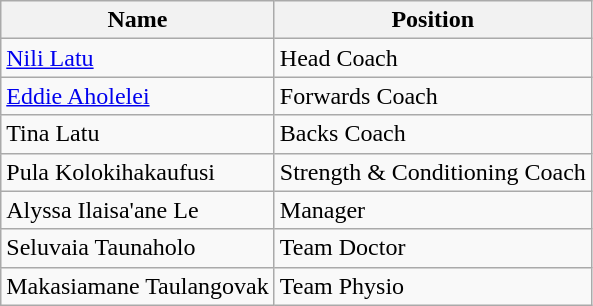<table class="wikitable">
<tr>
<th>Name</th>
<th>Position</th>
</tr>
<tr>
<td><a href='#'>Nili Latu</a></td>
<td>Head Coach</td>
</tr>
<tr>
<td><a href='#'>Eddie Aholelei</a></td>
<td>Forwards Coach</td>
</tr>
<tr>
<td>Tina Latu</td>
<td>Backs Coach</td>
</tr>
<tr>
<td>Pula Kolokihakaufusi</td>
<td>Strength & Conditioning Coach</td>
</tr>
<tr>
<td>Alyssa Ilaisa'ane Le</td>
<td>Manager</td>
</tr>
<tr>
<td>Seluvaia Taunaholo</td>
<td>Team Doctor</td>
</tr>
<tr>
<td>Makasiamane Taulangovak</td>
<td>Team Physio</td>
</tr>
</table>
